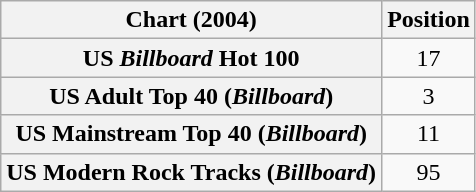<table class="wikitable sortable plainrowheaders" style="text-align:center">
<tr>
<th>Chart (2004)</th>
<th>Position</th>
</tr>
<tr>
<th scope="row">US <em>Billboard</em> Hot 100</th>
<td>17</td>
</tr>
<tr>
<th scope="row">US Adult Top 40 (<em>Billboard</em>)</th>
<td>3</td>
</tr>
<tr>
<th scope="row">US Mainstream Top 40 (<em>Billboard</em>)</th>
<td>11</td>
</tr>
<tr>
<th scope="row">US Modern Rock Tracks (<em>Billboard</em>)</th>
<td>95</td>
</tr>
</table>
